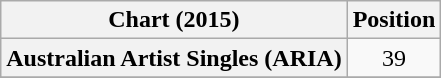<table class="wikitable plainrowheaders" style="text-align:center">
<tr>
<th scope="col">Chart (2015)</th>
<th scope="col">Position</th>
</tr>
<tr>
<th scope="row">Australian Artist Singles (ARIA)</th>
<td>39</td>
</tr>
<tr>
</tr>
</table>
